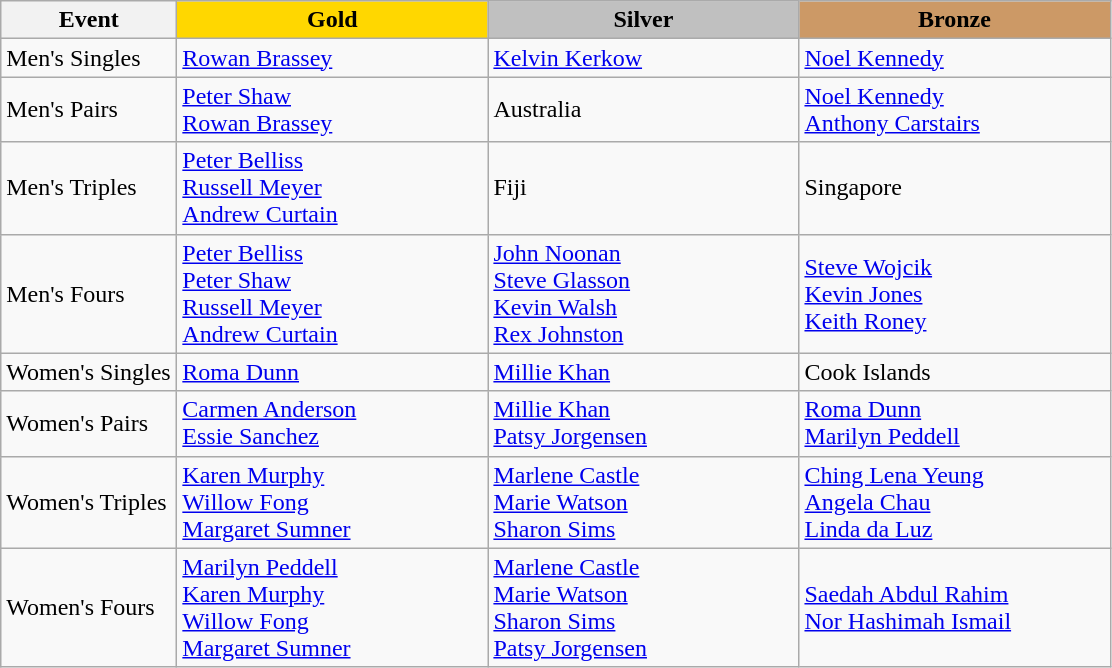<table class="wikitable" style="font-size: 100%">
<tr>
<th width=110>Event</th>
<th width=200 style="background-color: gold;">Gold</th>
<th width=200 style="background-color: silver;">Silver</th>
<th width=200 style="background-color: #cc9966;">Bronze</th>
</tr>
<tr>
<td>Men's Singles</td>
<td> <a href='#'>Rowan Brassey</a></td>
<td> <a href='#'>Kelvin Kerkow</a></td>
<td> <a href='#'>Noel Kennedy</a></td>
</tr>
<tr>
<td>Men's Pairs</td>
<td> <a href='#'>Peter Shaw</a><br><a href='#'>Rowan Brassey</a></td>
<td> Australia</td>
<td> <a href='#'>Noel Kennedy</a><br><a href='#'>Anthony Carstairs</a></td>
</tr>
<tr>
<td>Men's Triples</td>
<td> <a href='#'>Peter Belliss</a><br><a href='#'>Russell Meyer</a><br><a href='#'>Andrew Curtain</a></td>
<td> Fiji</td>
<td> Singapore</td>
</tr>
<tr>
<td>Men's Fours</td>
<td> <a href='#'>Peter Belliss</a> <br><a href='#'>Peter Shaw</a><br><a href='#'>Russell Meyer</a><br><a href='#'>Andrew Curtain</a></td>
<td> <a href='#'>John Noonan</a><br><a href='#'>Steve Glasson</a><br><a href='#'>Kevin Walsh</a><br><a href='#'>Rex Johnston</a></td>
<td> <a href='#'>Steve Wojcik</a><br><a href='#'>Kevin Jones</a><br><a href='#'>Keith Roney</a><br></td>
</tr>
<tr>
<td>Women's Singles</td>
<td> <a href='#'>Roma Dunn</a></td>
<td> <a href='#'>Millie Khan</a></td>
<td> Cook Islands</td>
</tr>
<tr>
<td>Women's Pairs</td>
<td> <a href='#'>Carmen Anderson</a><br><a href='#'>Essie Sanchez</a></td>
<td> <a href='#'>Millie Khan</a><br><a href='#'>Patsy Jorgensen</a></td>
<td> <a href='#'>Roma Dunn</a><br><a href='#'>Marilyn Peddell</a></td>
</tr>
<tr>
<td>Women's Triples</td>
<td> <a href='#'>Karen Murphy</a><br><a href='#'>Willow Fong</a><br><a href='#'>Margaret Sumner</a></td>
<td> <a href='#'>Marlene Castle</a><br><a href='#'>Marie Watson</a><br><a href='#'>Sharon Sims</a></td>
<td> <a href='#'>Ching Lena Yeung</a><br><a href='#'>Angela Chau</a><br><a href='#'>Linda da Luz</a></td>
</tr>
<tr>
<td>Women's Fours</td>
<td> <a href='#'>Marilyn Peddell</a><br><a href='#'>Karen Murphy</a><br><a href='#'>Willow Fong</a><br><a href='#'>Margaret Sumner</a></td>
<td> <a href='#'>Marlene Castle</a><br><a href='#'>Marie Watson</a><br><a href='#'>Sharon Sims</a><br><a href='#'>Patsy Jorgensen</a></td>
<td> <a href='#'>Saedah Abdul Rahim</a><br><a href='#'>Nor Hashimah Ismail</a></td>
</tr>
</table>
